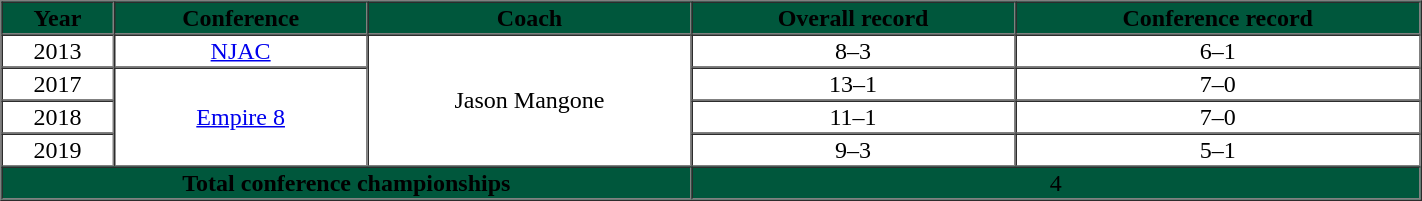<table cellpadding="1" border="1" cellspacing="0" width="75%">
<tr>
<th bgcolor="#00573C"><span>Year</span></th>
<th bgcolor="#00573C"><span>Conference</span></th>
<th bgcolor="#00573C"><span>Coach</span></th>
<th bgcolor="#00573C"><span>Overall record</span></th>
<th bgcolor="#00573C"><span>Conference record</span></th>
</tr>
<tr align="center">
<td>2013</td>
<td><a href='#'>NJAC</a></td>
<td rowspan="4">Jason Mangone</td>
<td>8–3</td>
<td>6–1</td>
</tr>
<tr align="center">
<td>2017</td>
<td rowspan="3"><a href='#'>Empire 8</a></td>
<td>13–1</td>
<td>7–0</td>
</tr>
<tr align="center">
<td>2018</td>
<td>11–1</td>
<td>7–0</td>
</tr>
<tr align="center">
<td>2019</td>
<td>9–3</td>
<td>5–1</td>
</tr>
<tr align="center">
<td colspan=3 bgcolor="#00573C"><span> <strong>Total conference championships</strong></span></td>
<td colspan=2 bgcolor="#00573C"><span> 4</span></td>
</tr>
<tr>
</tr>
</table>
